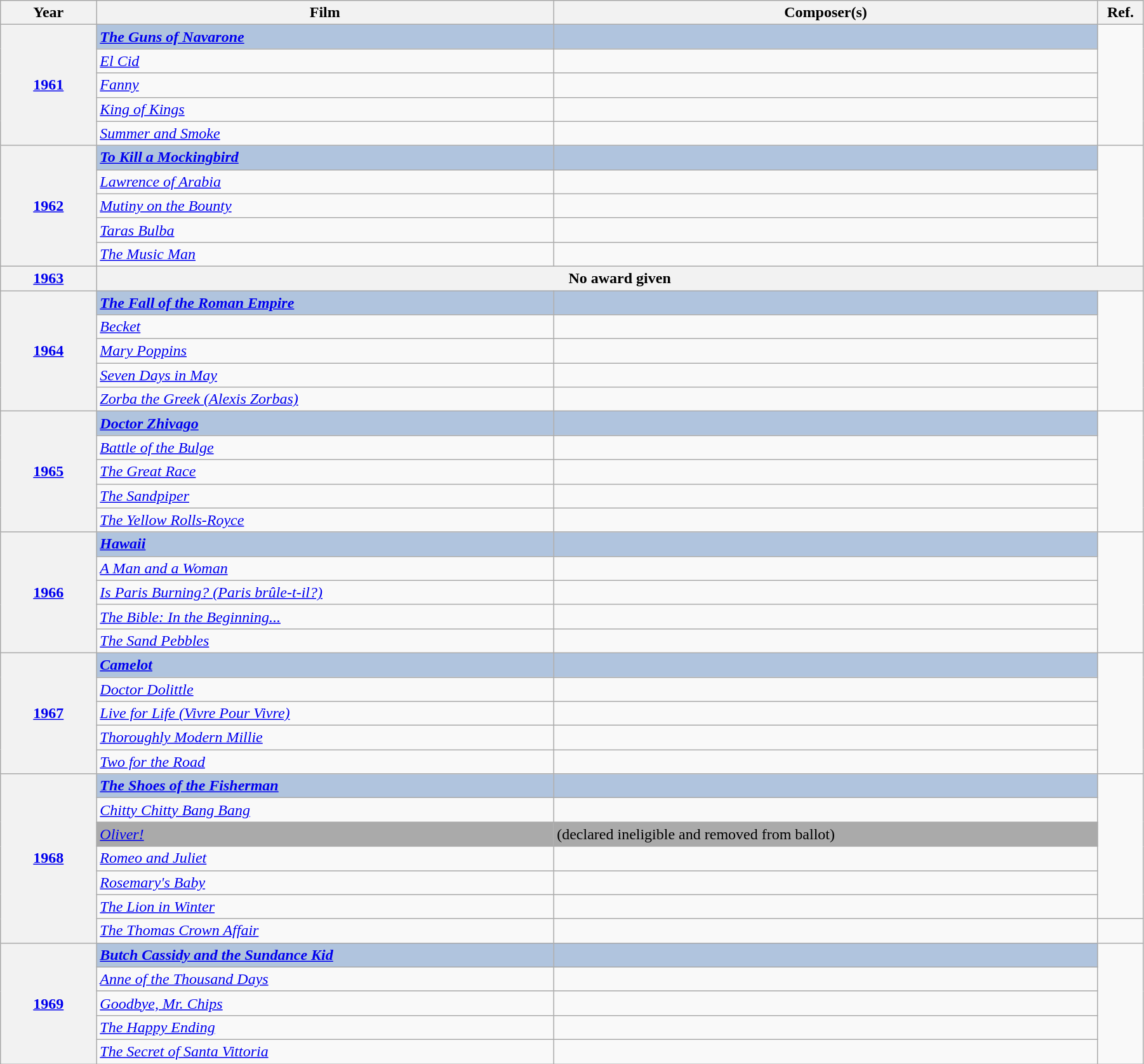<table class="wikitable sortable unsortable" style="width:95%;" cellpadding="6">
<tr>
<th scope="col" style="width:70pt">Year</th>
<th scope="col" style="width:40%">Film</th>
<th scope="col">Composer(s)</th>
<th scope="col" class="unsortable" style="width:30pt">Ref.</th>
</tr>
<tr>
<th rowspan="5" style="text-align:center;"><a href='#'>1961</a></th>
<td style="background:#B0C4DE;"><strong><em><a href='#'>The Guns of Navarone</a></em></strong></td>
<td style="background:#B0C4DE;"><strong></strong></td>
<td rowspan="5"></td>
</tr>
<tr>
<td><em><a href='#'>El Cid</a></em></td>
<td></td>
</tr>
<tr>
<td><em><a href='#'>Fanny</a></em></td>
<td></td>
</tr>
<tr>
<td><em><a href='#'>King of Kings</a></em></td>
<td></td>
</tr>
<tr>
<td><em><a href='#'>Summer and Smoke</a></em></td>
<td></td>
</tr>
<tr>
<th rowspan="5" style="text-align:center;"><a href='#'>1962</a></th>
<td style="background:#B0C4DE;"><strong><em><a href='#'>To Kill a Mockingbird</a></em></strong></td>
<td style="background:#B0C4DE;"><strong></strong></td>
<td rowspan="5"></td>
</tr>
<tr>
<td><em><a href='#'>Lawrence of Arabia</a></em></td>
<td></td>
</tr>
<tr>
<td><em><a href='#'>Mutiny on the Bounty</a></em></td>
<td></td>
</tr>
<tr>
<td><em><a href='#'>Taras Bulba</a></em></td>
<td></td>
</tr>
<tr>
<td><em><a href='#'>The Music Man</a></em></td>
<td></td>
</tr>
<tr>
<th style="text-align:center;"><a href='#'>1963</a></th>
<th colspan="3" style="text-align:center;">No award given</th>
</tr>
<tr>
<th rowspan="5" style="text-align:center;"><a href='#'>1964</a></th>
<td style="background:#B0C4DE;"><strong><em><a href='#'>The Fall of the Roman Empire</a></em></strong></td>
<td style="background:#B0C4DE;"><strong></strong></td>
<td rowspan="5"></td>
</tr>
<tr>
<td><em><a href='#'>Becket</a></em></td>
<td></td>
</tr>
<tr>
<td><em><a href='#'>Mary Poppins</a></em></td>
<td></td>
</tr>
<tr>
<td><em><a href='#'>Seven Days in May</a></em></td>
<td></td>
</tr>
<tr>
<td><em><a href='#'>Zorba the Greek (Alexis Zorbas)</a></em></td>
<td></td>
</tr>
<tr>
<th rowspan="5" style="text-align:center;"><a href='#'>1965</a></th>
<td style="background:#B0C4DE;"><strong><em><a href='#'>Doctor Zhivago</a></em></strong></td>
<td style="background:#B0C4DE;"><strong></strong></td>
<td rowspan="5"></td>
</tr>
<tr>
<td><em><a href='#'>Battle of the Bulge</a></em></td>
<td></td>
</tr>
<tr>
<td><em><a href='#'>The Great Race</a></em></td>
<td></td>
</tr>
<tr>
<td><em><a href='#'>The Sandpiper</a></em></td>
<td></td>
</tr>
<tr>
<td><em><a href='#'>The Yellow Rolls-Royce</a></em></td>
<td></td>
</tr>
<tr>
<th rowspan="5" style="text-align:center;"><a href='#'>1966</a></th>
<td style="background:#B0C4DE;"><strong><em><a href='#'>Hawaii</a></em></strong></td>
<td style="background:#B0C4DE;"><strong></strong></td>
<td rowspan="5"></td>
</tr>
<tr>
<td><em><a href='#'>A Man and a Woman</a></em></td>
<td></td>
</tr>
<tr>
<td><em><a href='#'>Is Paris Burning? (Paris brûle-t-il?)</a></em></td>
<td></td>
</tr>
<tr>
<td><em><a href='#'>The Bible: In the Beginning...</a></em></td>
<td></td>
</tr>
<tr>
<td><em><a href='#'>The Sand Pebbles</a></em></td>
<td></td>
</tr>
<tr>
<th rowspan="5" style="text-align:center;"><a href='#'>1967</a></th>
<td style="background:#B0C4DE;"><strong><em><a href='#'>Camelot</a></em></strong></td>
<td style="background:#B0C4DE;"><strong></strong></td>
<td rowspan="5"></td>
</tr>
<tr>
<td><em><a href='#'>Doctor Dolittle</a></em></td>
<td></td>
</tr>
<tr>
<td><em><a href='#'>Live for Life (Vivre Pour Vivre)</a></em></td>
<td></td>
</tr>
<tr>
<td><em><a href='#'>Thoroughly Modern Millie</a></em></td>
<td></td>
</tr>
<tr>
<td><em><a href='#'>Two for the Road</a></em></td>
<td></td>
</tr>
<tr>
<th rowspan="7" style="text-align:center;"><a href='#'>1968</a></th>
<td style="background:#B0C4DE;"><strong><em><a href='#'>The Shoes of the Fisherman</a></em></strong></td>
<td style="background:#B0C4DE;"><strong></strong></td>
<td rowspan="6"></td>
</tr>
<tr>
<td><em><a href='#'>Chitty Chitty Bang Bang</a></em></td>
<td></td>
</tr>
<tr>
<td style="background:#AAAAAA;"><em><a href='#'>Oliver!</a></em></td>
<td style="background:#AAAAAA;"> (declared ineligible and removed from ballot)</td>
</tr>
<tr>
<td><em><a href='#'>Romeo and Juliet</a></em></td>
<td></td>
</tr>
<tr>
<td><em><a href='#'>Rosemary's Baby</a></em></td>
<td></td>
</tr>
<tr>
<td><em><a href='#'>The Lion in Winter</a></em></td>
<td></td>
</tr>
<tr>
<td><em><a href='#'>The Thomas Crown Affair</a></em></td>
<td></td>
</tr>
<tr>
<th rowspan="5" style="text-align:center;"><a href='#'>1969</a></th>
<td style="background:#B0C4DE;"><strong><em><a href='#'>Butch Cassidy and the Sundance Kid</a></em></strong></td>
<td style="background:#B0C4DE;"><strong></strong></td>
<td rowspan="5"></td>
</tr>
<tr>
<td><em><a href='#'>Anne of the Thousand Days</a></em></td>
<td></td>
</tr>
<tr>
<td><em><a href='#'>Goodbye, Mr. Chips</a></em></td>
<td></td>
</tr>
<tr>
<td><em><a href='#'>The Happy Ending</a></em></td>
<td></td>
</tr>
<tr>
<td><em><a href='#'>The Secret of Santa Vittoria</a></em></td>
<td></td>
</tr>
</table>
